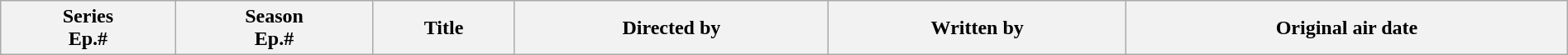<table class="wikitable plainrowheaders" style="width:100%; margin:auto;">
<tr>
<th>Series<br>Ep.#</th>
<th>Season<br>Ep.#</th>
<th>Title</th>
<th>Directed by</th>
<th>Written by</th>
<th>Original air date<br>







</th>
</tr>
</table>
